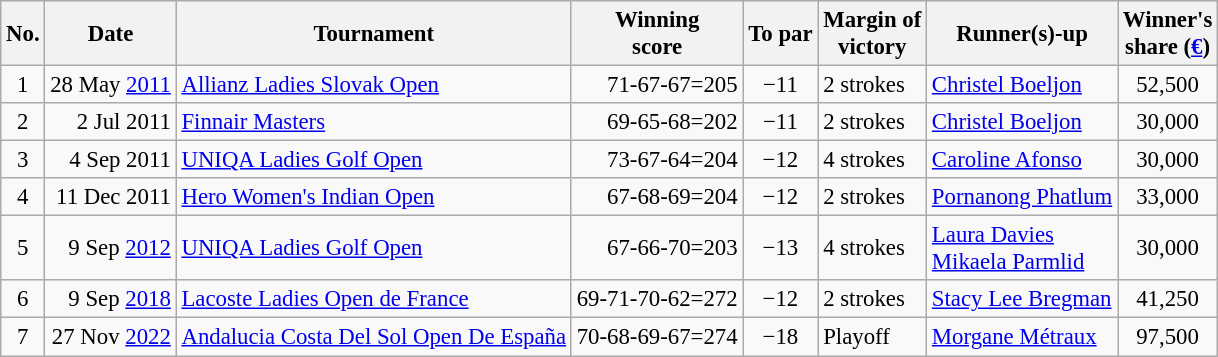<table class="wikitable" style="font-size:95%;">
<tr>
<th>No.</th>
<th>Date</th>
<th>Tournament</th>
<th>Winning<br>score</th>
<th>To par</th>
<th>Margin of<br>victory</th>
<th>Runner(s)-up</th>
<th>Winner's<br>share (<a href='#'>€</a>)</th>
</tr>
<tr>
<td align=center>1</td>
<td align=right>28 May <a href='#'>2011</a></td>
<td><a href='#'>Allianz Ladies Slovak Open</a></td>
<td align=right>71-67-67=205</td>
<td align=center>−11</td>
<td>2 strokes</td>
<td> <a href='#'>Christel Boeljon</a></td>
<td align=center>52,500</td>
</tr>
<tr>
<td align=center>2</td>
<td align=right>2 Jul 2011</td>
<td><a href='#'>Finnair Masters</a></td>
<td align=right>69-65-68=202</td>
<td align=center>−11</td>
<td>2 strokes</td>
<td> <a href='#'>Christel Boeljon</a></td>
<td align=center>30,000</td>
</tr>
<tr>
<td align=center>3</td>
<td align=right>4 Sep 2011</td>
<td><a href='#'>UNIQA Ladies Golf Open</a></td>
<td align=right>73-67-64=204</td>
<td align=center>−12</td>
<td>4 strokes</td>
<td> <a href='#'>Caroline Afonso</a></td>
<td align=center>30,000</td>
</tr>
<tr>
<td align=center>4</td>
<td align=right>11 Dec 2011</td>
<td><a href='#'>Hero Women's Indian Open</a></td>
<td align=right>67-68-69=204</td>
<td align=center>−12</td>
<td>2 strokes</td>
<td> <a href='#'>Pornanong Phatlum</a></td>
<td align=center>33,000</td>
</tr>
<tr>
<td align=center>5</td>
<td align=right>9 Sep <a href='#'>2012</a></td>
<td><a href='#'>UNIQA Ladies Golf Open</a></td>
<td align=right>67-66-70=203</td>
<td align=center>−13</td>
<td>4 strokes</td>
<td> <a href='#'>Laura Davies</a><br> <a href='#'>Mikaela Parmlid</a></td>
<td align=center>30,000</td>
</tr>
<tr>
<td align=center>6</td>
<td align=right>9 Sep <a href='#'>2018</a></td>
<td><a href='#'>Lacoste Ladies Open de France</a></td>
<td align=right>69-71-70-62=272</td>
<td align=center>−12</td>
<td>2 strokes</td>
<td> <a href='#'>Stacy Lee Bregman</a></td>
<td align=center>41,250</td>
</tr>
<tr>
<td align=center>7</td>
<td align=right>27 Nov <a href='#'>2022</a></td>
<td><a href='#'>Andalucia Costa Del Sol Open De España</a></td>
<td align=right>70-68-69-67=274</td>
<td align=center>−18</td>
<td>Playoff</td>
<td> <a href='#'>Morgane Métraux</a></td>
<td align=center>97,500</td>
</tr>
</table>
